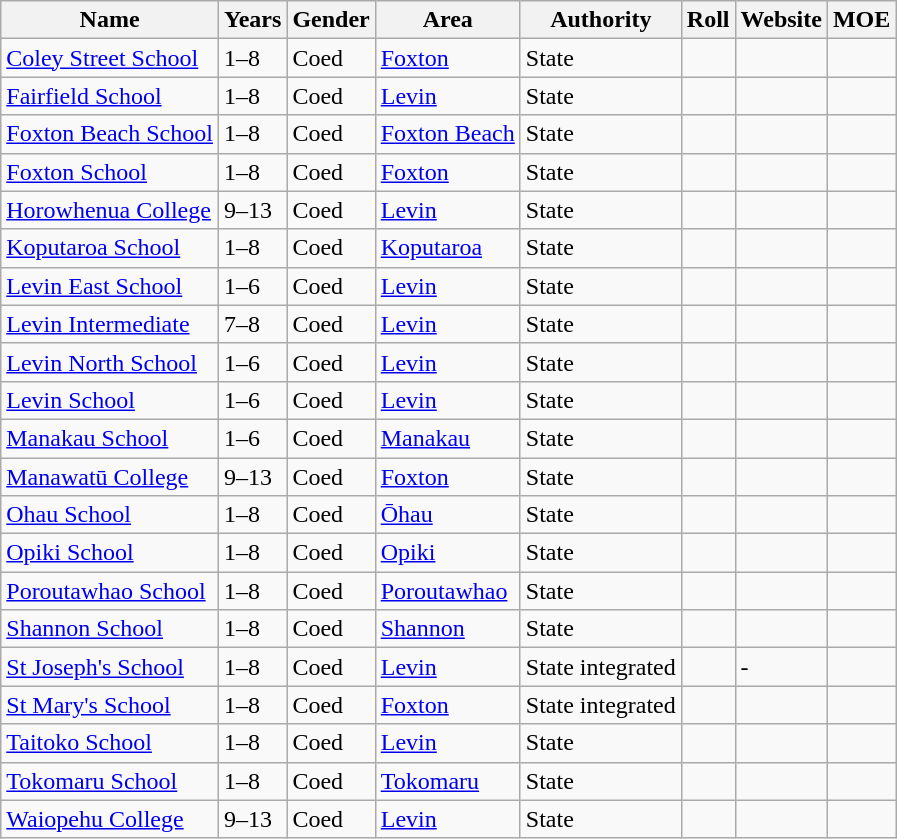<table class="wikitable sortable">
<tr>
<th>Name</th>
<th>Years</th>
<th>Gender</th>
<th>Area</th>
<th>Authority</th>
<th>Roll</th>
<th>Website</th>
<th>MOE</th>
</tr>
<tr>
<td><a href='#'>Coley Street School</a></td>
<td>1–8</td>
<td>Coed</td>
<td><a href='#'>Foxton</a></td>
<td>State</td>
<td></td>
<td></td>
<td></td>
</tr>
<tr>
<td><a href='#'>Fairfield School</a></td>
<td>1–8</td>
<td>Coed</td>
<td><a href='#'>Levin</a></td>
<td>State</td>
<td></td>
<td></td>
<td></td>
</tr>
<tr>
<td><a href='#'>Foxton Beach School</a></td>
<td>1–8</td>
<td>Coed</td>
<td><a href='#'>Foxton Beach</a></td>
<td>State</td>
<td></td>
<td></td>
<td></td>
</tr>
<tr>
<td><a href='#'>Foxton School</a></td>
<td>1–8</td>
<td>Coed</td>
<td><a href='#'>Foxton</a></td>
<td>State</td>
<td></td>
<td></td>
<td></td>
</tr>
<tr>
<td><a href='#'>Horowhenua College</a></td>
<td>9–13</td>
<td>Coed</td>
<td><a href='#'>Levin</a></td>
<td>State</td>
<td></td>
<td></td>
<td></td>
</tr>
<tr>
<td><a href='#'>Koputaroa School</a></td>
<td>1–8</td>
<td>Coed</td>
<td><a href='#'>Koputaroa</a></td>
<td>State</td>
<td></td>
<td></td>
<td></td>
</tr>
<tr>
<td><a href='#'>Levin East School</a></td>
<td>1–6</td>
<td>Coed</td>
<td><a href='#'>Levin</a></td>
<td>State</td>
<td></td>
<td></td>
<td></td>
</tr>
<tr>
<td><a href='#'>Levin Intermediate</a></td>
<td>7–8</td>
<td>Coed</td>
<td><a href='#'>Levin</a></td>
<td>State</td>
<td></td>
<td></td>
<td></td>
</tr>
<tr>
<td><a href='#'>Levin North School</a></td>
<td>1–6</td>
<td>Coed</td>
<td><a href='#'>Levin</a></td>
<td>State</td>
<td></td>
<td></td>
<td></td>
</tr>
<tr>
<td><a href='#'>Levin School</a></td>
<td>1–6</td>
<td>Coed</td>
<td><a href='#'>Levin</a></td>
<td>State</td>
<td></td>
<td></td>
<td></td>
</tr>
<tr>
<td><a href='#'>Manakau School</a></td>
<td>1–6</td>
<td>Coed</td>
<td><a href='#'>Manakau</a></td>
<td>State</td>
<td></td>
<td></td>
<td></td>
</tr>
<tr>
<td><a href='#'>Manawatū College</a></td>
<td>9–13</td>
<td>Coed</td>
<td><a href='#'>Foxton</a></td>
<td>State</td>
<td></td>
<td></td>
<td></td>
</tr>
<tr>
<td><a href='#'>Ohau School</a></td>
<td>1–8</td>
<td>Coed</td>
<td><a href='#'>Ōhau</a></td>
<td>State</td>
<td></td>
<td></td>
<td></td>
</tr>
<tr>
<td><a href='#'>Opiki School</a></td>
<td>1–8</td>
<td>Coed</td>
<td><a href='#'>Opiki</a></td>
<td>State</td>
<td></td>
<td></td>
<td></td>
</tr>
<tr>
<td><a href='#'>Poroutawhao School</a></td>
<td>1–8</td>
<td>Coed</td>
<td><a href='#'>Poroutawhao</a></td>
<td>State</td>
<td></td>
<td></td>
<td></td>
</tr>
<tr>
<td><a href='#'>Shannon School</a></td>
<td>1–8</td>
<td>Coed</td>
<td><a href='#'>Shannon</a></td>
<td>State</td>
<td></td>
<td></td>
<td></td>
</tr>
<tr>
<td><a href='#'>St Joseph's School</a></td>
<td>1–8</td>
<td>Coed</td>
<td><a href='#'>Levin</a></td>
<td>State integrated</td>
<td></td>
<td>-</td>
<td></td>
</tr>
<tr>
<td><a href='#'>St Mary's School</a></td>
<td>1–8</td>
<td>Coed</td>
<td><a href='#'>Foxton</a></td>
<td>State integrated</td>
<td></td>
<td></td>
<td></td>
</tr>
<tr>
<td><a href='#'>Taitoko School</a></td>
<td>1–8</td>
<td>Coed</td>
<td><a href='#'>Levin</a></td>
<td>State</td>
<td></td>
<td></td>
<td></td>
</tr>
<tr>
<td><a href='#'>Tokomaru School</a></td>
<td>1–8</td>
<td>Coed</td>
<td><a href='#'>Tokomaru</a></td>
<td>State</td>
<td></td>
<td></td>
<td></td>
</tr>
<tr>
<td><a href='#'>Waiopehu College</a></td>
<td>9–13</td>
<td>Coed</td>
<td><a href='#'>Levin</a></td>
<td>State</td>
<td></td>
<td></td>
<td></td>
</tr>
</table>
